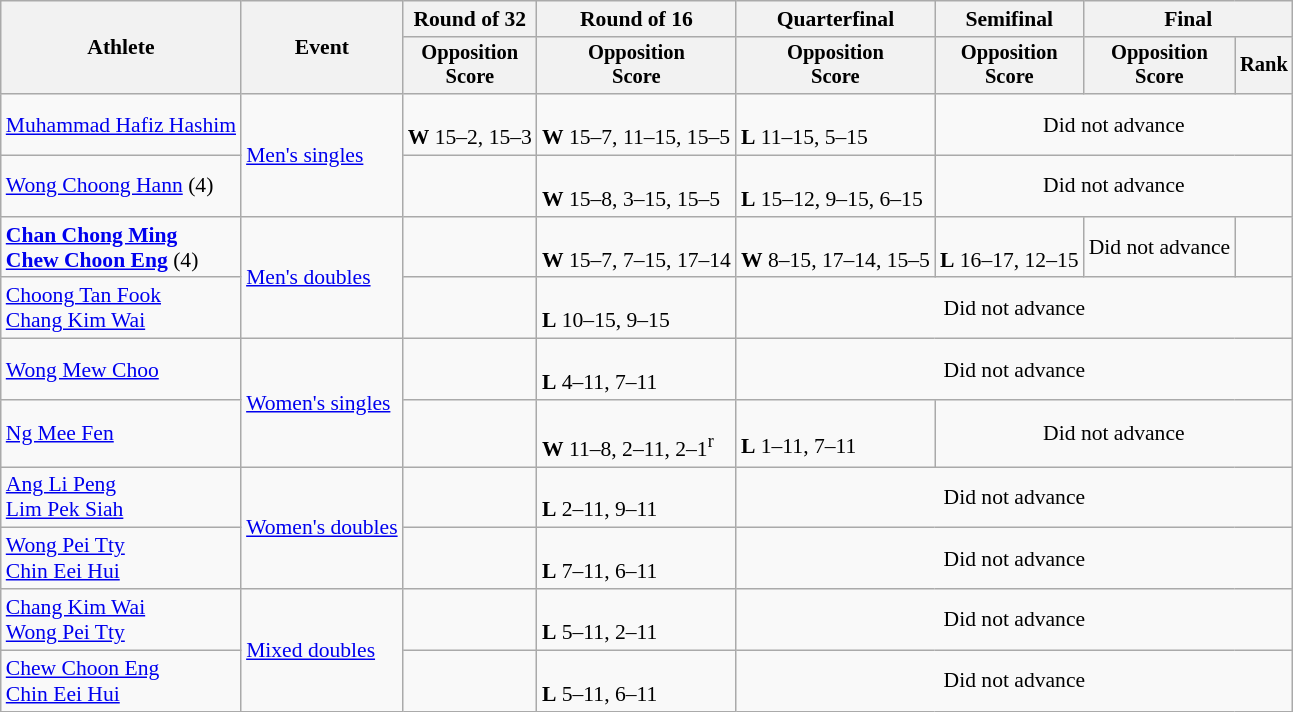<table class="wikitable" style="font-size:90%">
<tr>
<th rowspan=2>Athlete</th>
<th rowspan=2>Event</th>
<th>Round of 32</th>
<th>Round of 16</th>
<th>Quarterfinal</th>
<th>Semifinal</th>
<th colspan=2>Final</th>
</tr>
<tr style="font-size:95%">
<th>Opposition<br>Score</th>
<th>Opposition<br>Score</th>
<th>Opposition<br>Score</th>
<th>Opposition<br>Score</th>
<th>Opposition<br>Score</th>
<th>Rank</th>
</tr>
<tr>
<td><a href='#'>Muhammad Hafiz Hashim</a></td>
<td rowspan=2><a href='#'>Men's singles</a></td>
<td><br><strong>W</strong> 15–2, 15–3</td>
<td><br><strong>W</strong> 15–7, 11–15, 15–5</td>
<td><br><strong>L</strong> 11–15, 5–15</td>
<td colspan=3 align=center>Did not advance</td>
</tr>
<tr>
<td><a href='#'>Wong Choong Hann</a> (4)</td>
<td></td>
<td><br><strong>W</strong> 15–8, 3–15, 15–5</td>
<td><br><strong>L</strong> 15–12, 9–15, 6–15</td>
<td colspan=3 align=center>Did not advance</td>
</tr>
<tr>
<td><strong><a href='#'>Chan Chong Ming</a><br><a href='#'>Chew Choon Eng</a></strong> (4)</td>
<td rowspan=2><a href='#'>Men's doubles</a></td>
<td></td>
<td><br><strong>W</strong> 15–7, 7–15, 17–14</td>
<td><br><strong>W</strong> 8–15, 17–14, 15–5</td>
<td><br><strong>L</strong> 16–17, 12–15</td>
<td align=center>Did not advance</td>
<td align=center></td>
</tr>
<tr>
<td><a href='#'>Choong Tan Fook</a><br><a href='#'>Chang Kim Wai</a></td>
<td></td>
<td><br><strong>L</strong> 10–15, 9–15</td>
<td colspan=4 align=center>Did not advance</td>
</tr>
<tr>
<td><a href='#'>Wong Mew Choo</a></td>
<td rowspan=2><a href='#'>Women's singles</a></td>
<td></td>
<td><br><strong>L</strong> 4–11, 7–11</td>
<td colspan=4 align=center>Did not advance</td>
</tr>
<tr>
<td><a href='#'>Ng Mee Fen</a></td>
<td></td>
<td><br><strong>W</strong> 11–8, 2–11, 2–1<sup>r</sup></td>
<td><br><strong>L</strong> 1–11, 7–11</td>
<td colspan=3 align=center>Did not advance</td>
</tr>
<tr>
<td><a href='#'>Ang Li Peng</a><br><a href='#'>Lim Pek Siah</a></td>
<td rowspan=2><a href='#'>Women's doubles</a></td>
<td></td>
<td><br><strong>L</strong> 2–11, 9–11</td>
<td colspan=4 align=center>Did not advance</td>
</tr>
<tr>
<td><a href='#'>Wong Pei Tty</a><br><a href='#'>Chin Eei Hui</a></td>
<td></td>
<td><br><strong>L</strong> 7–11, 6–11</td>
<td colspan=4 align=center>Did not advance</td>
</tr>
<tr>
<td><a href='#'>Chang Kim Wai</a><br><a href='#'>Wong Pei Tty</a></td>
<td rowspan=2><a href='#'>Mixed doubles</a></td>
<td></td>
<td><br><strong>L</strong> 5–11, 2–11</td>
<td colspan=4 align=center>Did not advance</td>
</tr>
<tr>
<td><a href='#'>Chew Choon Eng</a><br><a href='#'>Chin Eei Hui</a></td>
<td></td>
<td><br><strong>L</strong> 5–11, 6–11</td>
<td colspan=4 align=center>Did not advance</td>
</tr>
</table>
